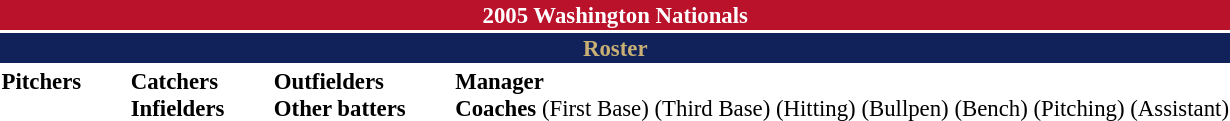<table class="toccolours" style="font-size: 95%;">
<tr>
<th colspan="10" style="background:#ba122b; color:#fff; text-align:center;">2005 Washington Nationals</th>
</tr>
<tr>
<td colspan="10" style="background:#11225b; color:#c9b074; text-align:center;"><strong>Roster</strong></td>
</tr>
<tr>
<td valign="top"><strong>Pitchers</strong><br>























</td>
<td style="width:25px;"></td>
<td valign="top"><strong>Catchers</strong><br>


<strong>Infielders</strong>












</td>
<td style="width:25px;"></td>
<td valign="top"><strong>Outfielders</strong><br>












<strong>Other batters</strong>
</td>
<td style="width:25px;"></td>
<td valign="top"><strong>Manager</strong><br>
<strong>Coaches</strong>
 (First Base)
 (Third Base)
 (Hitting)
 (Bullpen)
 (Bench)
 (Pitching)
 (Assistant)</td>
</tr>
</table>
